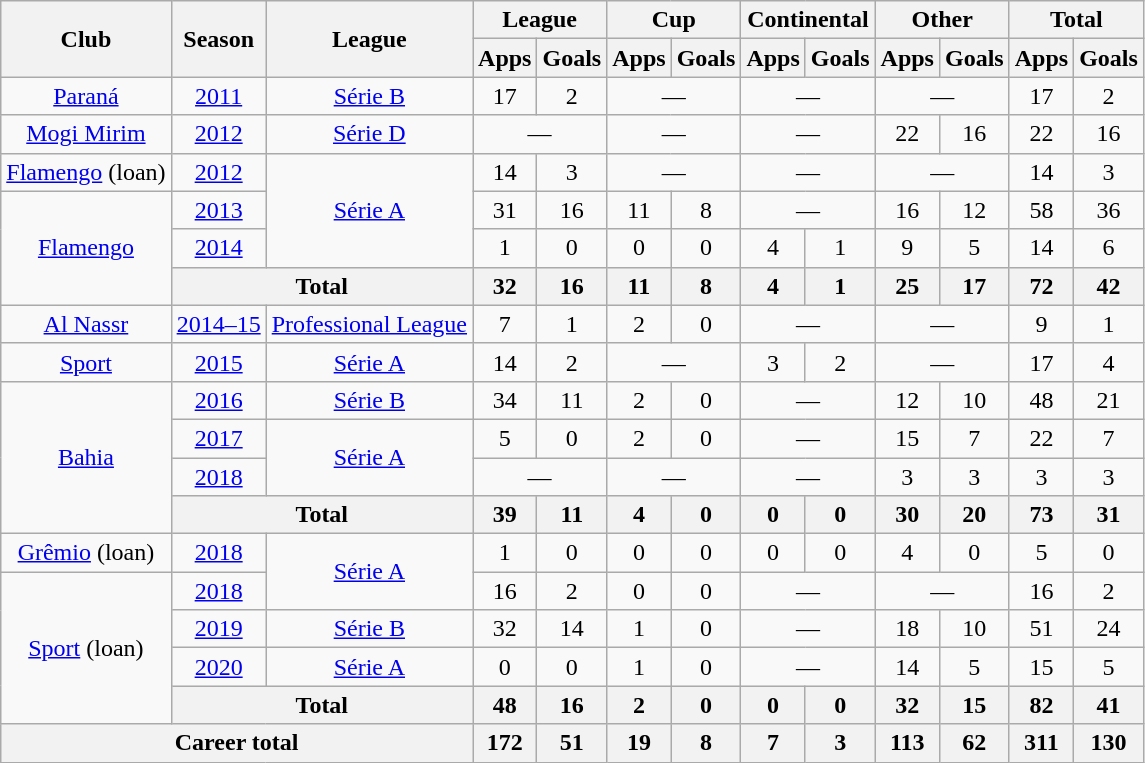<table class="wikitable" style="text-align: center;">
<tr>
<th rowspan="2">Club</th>
<th rowspan="2">Season</th>
<th rowspan="2">League</th>
<th colspan="2">League</th>
<th colspan="2">Cup</th>
<th colspan="2">Continental</th>
<th colspan="2">Other</th>
<th colspan="2">Total</th>
</tr>
<tr>
<th>Apps</th>
<th>Goals</th>
<th>Apps</th>
<th>Goals</th>
<th>Apps</th>
<th>Goals</th>
<th>Apps</th>
<th>Goals</th>
<th>Apps</th>
<th>Goals</th>
</tr>
<tr>
<td rowspan="1" valign="center"><a href='#'>Paraná</a></td>
<td><a href='#'>2011</a></td>
<td valign="center"><a href='#'>Série B</a></td>
<td>17</td>
<td>2</td>
<td colspan="2">—</td>
<td colspan="2">—</td>
<td colspan="2">—</td>
<td>17</td>
<td>2</td>
</tr>
<tr>
<td rowspan="1" valign="center"><a href='#'>Mogi Mirim</a></td>
<td><a href='#'>2012</a></td>
<td valign="center"><a href='#'>Série D</a></td>
<td colspan="2">—</td>
<td colspan="2">—</td>
<td colspan="2">—</td>
<td>22</td>
<td>16</td>
<td>22</td>
<td>16</td>
</tr>
<tr>
<td rowspan="1" valign="center"><a href='#'>Flamengo</a> (loan)</td>
<td><a href='#'>2012</a></td>
<td rowspan="3" valign="center"><a href='#'>Série A</a></td>
<td>14</td>
<td>3</td>
<td colspan="2">—</td>
<td colspan="2">—</td>
<td colspan="2">—</td>
<td>14</td>
<td>3</td>
</tr>
<tr>
<td rowspan="3" valign="center"><a href='#'>Flamengo</a></td>
<td><a href='#'>2013</a></td>
<td>31</td>
<td>16</td>
<td>11</td>
<td>8</td>
<td colspan="2">—</td>
<td>16</td>
<td>12</td>
<td>58</td>
<td>36</td>
</tr>
<tr>
<td><a href='#'>2014</a></td>
<td>1</td>
<td>0</td>
<td>0</td>
<td>0</td>
<td>4</td>
<td>1</td>
<td>9</td>
<td>5</td>
<td>14</td>
<td>6</td>
</tr>
<tr>
<th colspan="2"><strong>Total</strong></th>
<th>32</th>
<th>16</th>
<th>11</th>
<th>8</th>
<th>4</th>
<th>1</th>
<th>25</th>
<th>17</th>
<th>72</th>
<th>42</th>
</tr>
<tr>
<td rowspan="1" valign="center"><a href='#'>Al Nassr</a></td>
<td><a href='#'>2014–15</a></td>
<td valign="center"><a href='#'>Professional League</a></td>
<td>7</td>
<td>1</td>
<td>2</td>
<td>0</td>
<td colspan="2">—</td>
<td colspan="2">—</td>
<td>9</td>
<td>1</td>
</tr>
<tr>
<td rowspan="1" valign="center"><a href='#'>Sport</a></td>
<td><a href='#'>2015</a></td>
<td valign="center"><a href='#'>Série A</a></td>
<td>14</td>
<td>2</td>
<td colspan="2">—</td>
<td>3</td>
<td>2</td>
<td colspan="2">—</td>
<td>17</td>
<td>4</td>
</tr>
<tr>
<td rowspan="4" valign="center"><a href='#'>Bahia</a></td>
<td><a href='#'>2016</a></td>
<td valign="center"><a href='#'>Série B</a></td>
<td>34</td>
<td>11</td>
<td>2</td>
<td>0</td>
<td colspan="2">—</td>
<td>12</td>
<td>10</td>
<td>48</td>
<td>21</td>
</tr>
<tr>
<td><a href='#'>2017</a></td>
<td rowspan="2" valign="center"><a href='#'>Série A</a></td>
<td>5</td>
<td>0</td>
<td>2</td>
<td>0</td>
<td colspan="2">—</td>
<td>15</td>
<td>7</td>
<td>22</td>
<td>7</td>
</tr>
<tr>
<td><a href='#'>2018</a></td>
<td colspan="2">—</td>
<td colspan="2">—</td>
<td colspan="2">—</td>
<td>3</td>
<td>3</td>
<td>3</td>
<td>3</td>
</tr>
<tr>
<th colspan="2"><strong>Total</strong></th>
<th>39</th>
<th>11</th>
<th>4</th>
<th>0</th>
<th>0</th>
<th>0</th>
<th>30</th>
<th>20</th>
<th>73</th>
<th>31</th>
</tr>
<tr>
<td rowspan="1" valign="center"><a href='#'>Grêmio</a> (loan)</td>
<td><a href='#'>2018</a></td>
<td rowspan="2" valign="center"><a href='#'>Série A</a></td>
<td>1</td>
<td>0</td>
<td>0</td>
<td>0</td>
<td>0</td>
<td>0</td>
<td>4</td>
<td>0</td>
<td>5</td>
<td>0</td>
</tr>
<tr>
<td rowspan="4" valign="center"><a href='#'>Sport</a> (loan)</td>
<td><a href='#'>2018</a></td>
<td>16</td>
<td>2</td>
<td>0</td>
<td>0</td>
<td colspan="2">—</td>
<td colspan="2">—</td>
<td>16</td>
<td>2</td>
</tr>
<tr>
<td><a href='#'>2019</a></td>
<td rowspan="1" valign="center"><a href='#'>Série B</a></td>
<td>32</td>
<td>14</td>
<td>1</td>
<td>0</td>
<td colspan="2">—</td>
<td>18</td>
<td>10</td>
<td>51</td>
<td>24</td>
</tr>
<tr>
<td><a href='#'>2020</a></td>
<td rowspan="1" valign="center"><a href='#'>Série A</a></td>
<td>0</td>
<td>0</td>
<td>1</td>
<td>0</td>
<td colspan="2">—</td>
<td>14</td>
<td>5</td>
<td>15</td>
<td>5</td>
</tr>
<tr>
<th colspan="2"><strong>Total</strong></th>
<th>48</th>
<th>16</th>
<th>2</th>
<th>0</th>
<th>0</th>
<th>0</th>
<th>32</th>
<th>15</th>
<th>82</th>
<th>41</th>
</tr>
<tr>
<th colspan="3"><strong>Career total</strong></th>
<th>172</th>
<th>51</th>
<th>19</th>
<th>8</th>
<th>7</th>
<th>3</th>
<th>113</th>
<th>62</th>
<th>311</th>
<th>130</th>
</tr>
</table>
